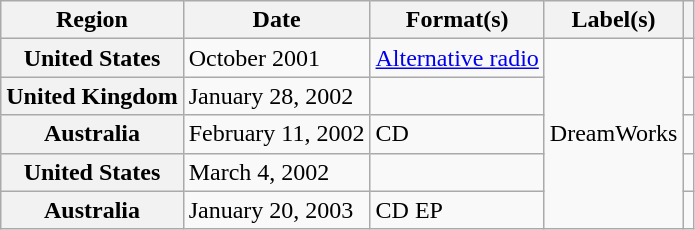<table class="wikitable plainrowheaders">
<tr>
<th scope="col">Region</th>
<th scope="col">Date</th>
<th scope="col">Format(s)</th>
<th scope="col">Label(s)</th>
<th scope="col"></th>
</tr>
<tr>
<th scope="row">United States</th>
<td>October 2001</td>
<td><a href='#'>Alternative radio</a></td>
<td rowspan="5">DreamWorks</td>
<td></td>
</tr>
<tr>
<th scope="row">United Kingdom</th>
<td>January 28, 2002</td>
<td></td>
<td></td>
</tr>
<tr>
<th scope="row">Australia</th>
<td>February 11, 2002</td>
<td>CD</td>
<td></td>
</tr>
<tr>
<th scope="row">United States</th>
<td>March 4, 2002</td>
<td></td>
<td></td>
</tr>
<tr>
<th scope="row">Australia</th>
<td>January 20, 2003</td>
<td>CD EP</td>
<td></td>
</tr>
</table>
